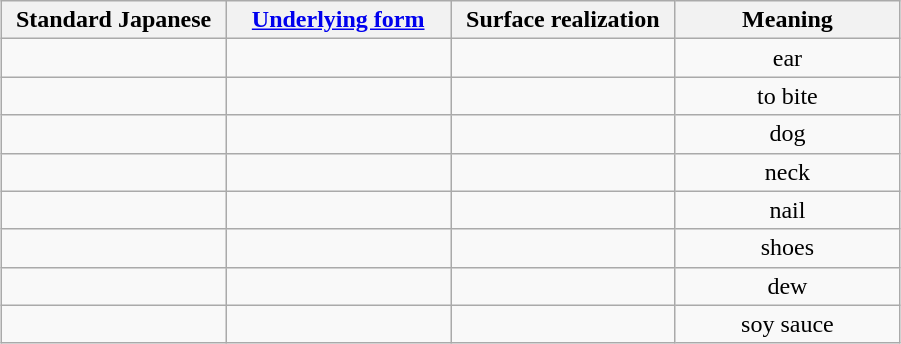<table class="wikitable" style="table-layout:fixed; text-align:center; width:600px; margin:15px;">
<tr>
<th>Standard Japanese</th>
<th><a href='#'>Underlying form</a></th>
<th>Surface realization</th>
<th>Meaning</th>
</tr>
<tr>
<td></td>
<td></td>
<td></td>
<td>ear</td>
</tr>
<tr>
<td></td>
<td></td>
<td></td>
<td>to bite</td>
</tr>
<tr>
<td></td>
<td></td>
<td></td>
<td>dog</td>
</tr>
<tr>
<td></td>
<td></td>
<td></td>
<td>neck</td>
</tr>
<tr>
<td></td>
<td></td>
<td></td>
<td>nail</td>
</tr>
<tr>
<td></td>
<td></td>
<td></td>
<td>shoes</td>
</tr>
<tr>
<td></td>
<td></td>
<td></td>
<td>dew</td>
</tr>
<tr>
<td></td>
<td></td>
<td></td>
<td>soy sauce</td>
</tr>
</table>
